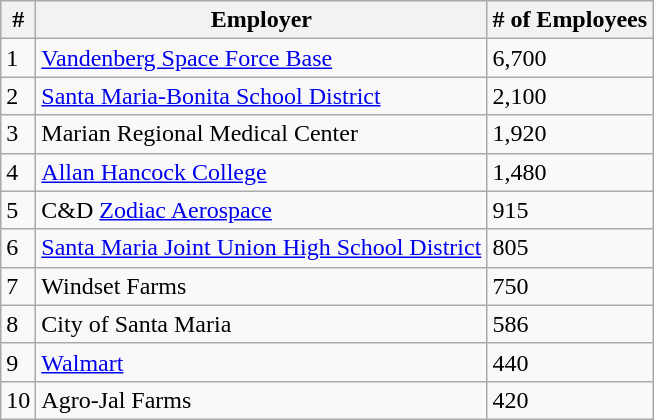<table class="wikitable sortable">
<tr>
<th>#</th>
<th>Employer</th>
<th># of Employees</th>
</tr>
<tr>
<td>1</td>
<td><a href='#'>Vandenberg Space Force Base</a></td>
<td>6,700</td>
</tr>
<tr>
<td>2</td>
<td><a href='#'>Santa Maria-Bonita School District</a></td>
<td>2,100</td>
</tr>
<tr>
<td>3</td>
<td>Marian Regional Medical Center</td>
<td>1,920</td>
</tr>
<tr>
<td>4</td>
<td><a href='#'>Allan Hancock College</a></td>
<td>1,480</td>
</tr>
<tr>
<td>5</td>
<td>C&D <a href='#'>Zodiac Aerospace</a></td>
<td>915</td>
</tr>
<tr>
<td>6</td>
<td><a href='#'>Santa Maria Joint Union High School District</a></td>
<td>805</td>
</tr>
<tr>
<td>7</td>
<td>Windset Farms</td>
<td>750</td>
</tr>
<tr>
<td>8</td>
<td>City of Santa Maria</td>
<td>586</td>
</tr>
<tr>
<td>9</td>
<td><a href='#'>Walmart</a></td>
<td>440</td>
</tr>
<tr>
<td>10</td>
<td>Agro-Jal Farms</td>
<td>420</td>
</tr>
</table>
